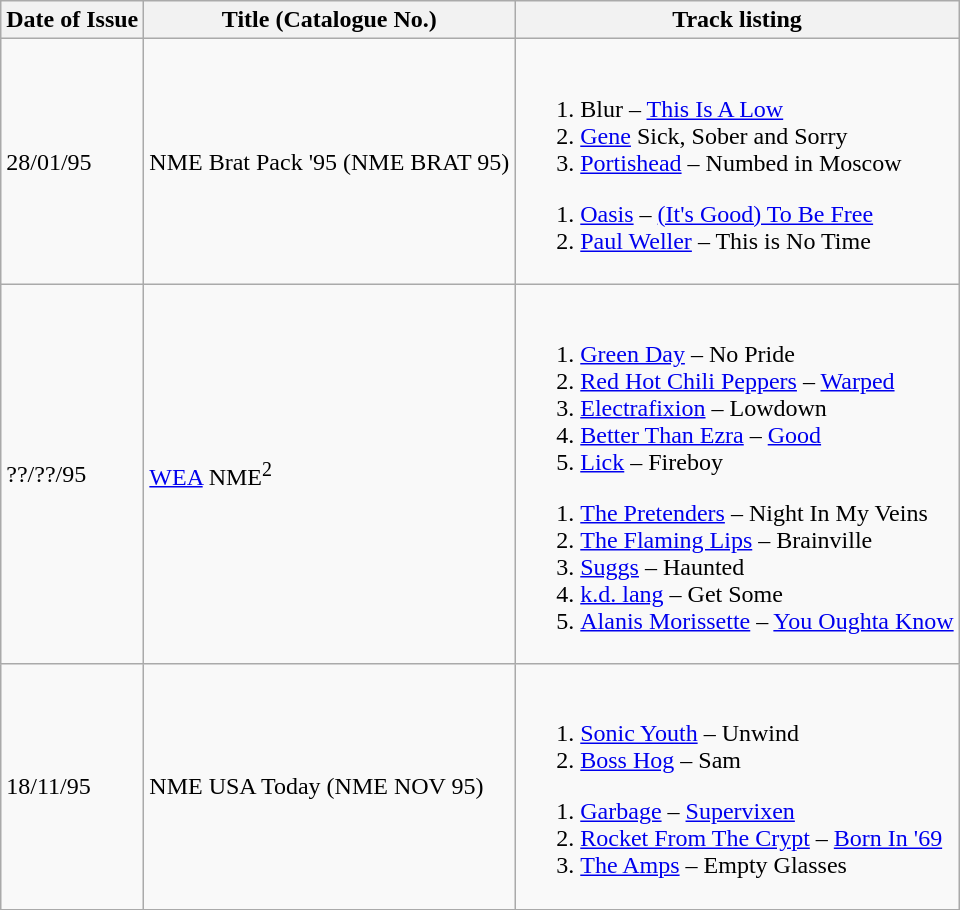<table class="wikitable">
<tr>
<th>Date of Issue</th>
<th>Title (Catalogue No.)</th>
<th>Track listing</th>
</tr>
<tr>
<td>28/01/95</td>
<td>NME Brat Pack '95 (NME BRAT 95)</td>
<td><br><ol><li>Blur – <a href='#'>This Is A Low</a></li><li><a href='#'>Gene</a> Sick, Sober and Sorry</li><li><a href='#'>Portishead</a> – Numbed in Moscow</li></ol><ol><li><a href='#'>Oasis</a> – <a href='#'>(It's Good) To Be Free</a></li><li><a href='#'>Paul Weller</a> – This is No Time</li></ol></td>
</tr>
<tr>
<td>??/??/95</td>
<td><a href='#'>WEA</a> NME<sup>2</sup></td>
<td><br><ol><li><a href='#'>Green Day</a> – No Pride</li><li><a href='#'>Red Hot Chili Peppers</a> – <a href='#'>Warped</a></li><li><a href='#'>Electrafixion</a> – Lowdown</li><li><a href='#'>Better Than Ezra</a> – <a href='#'>Good</a></li><li><a href='#'>Lick</a> – Fireboy</li></ol><ol><li><a href='#'>The Pretenders</a> – Night In My Veins</li><li><a href='#'>The Flaming Lips</a> – Brainville</li><li><a href='#'>Suggs</a> – Haunted</li><li><a href='#'>k.d. lang</a> – Get Some</li><li><a href='#'>Alanis Morissette</a> – <a href='#'>You Oughta Know</a></li></ol></td>
</tr>
<tr>
<td>18/11/95</td>
<td>NME USA Today (NME NOV 95)</td>
<td><br><ol><li><a href='#'>Sonic Youth</a> – Unwind</li><li><a href='#'>Boss Hog</a> – Sam</li></ol><ol><li><a href='#'>Garbage</a> – <a href='#'>Supervixen</a></li><li><a href='#'>Rocket From The Crypt</a> – <a href='#'>Born In '69</a></li><li><a href='#'>The Amps</a> – Empty Glasses</li></ol></td>
</tr>
</table>
